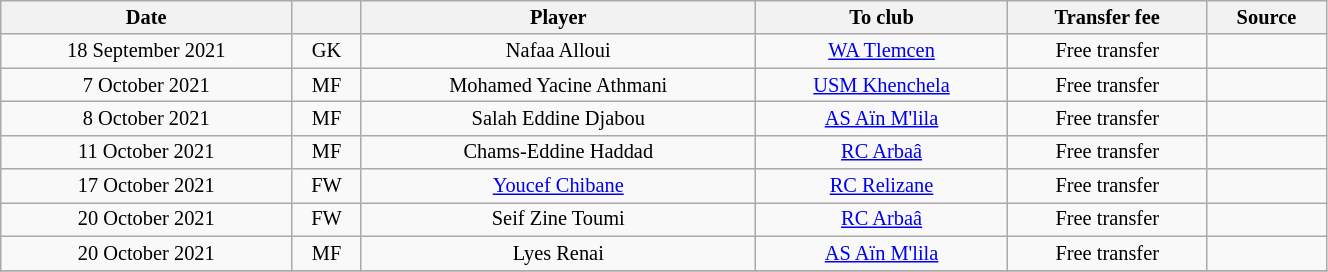<table class="wikitable sortable" style="width:70%; text-align:center; font-size:85%; text-align:centre;">
<tr>
<th>Date</th>
<th></th>
<th>Player</th>
<th>To club</th>
<th>Transfer fee</th>
<th>Source</th>
</tr>
<tr>
<td>18 September 2021</td>
<td>GK</td>
<td> Nafaa Alloui</td>
<td><a href='#'>WA Tlemcen</a></td>
<td>Free transfer</td>
<td></td>
</tr>
<tr>
<td>7 October 2021</td>
<td>MF</td>
<td> Mohamed Yacine Athmani</td>
<td><a href='#'>USM Khenchela</a></td>
<td>Free transfer</td>
<td></td>
</tr>
<tr>
<td>8 October 2021</td>
<td>MF</td>
<td> Salah Eddine Djabou</td>
<td><a href='#'>AS Aïn M'lila</a></td>
<td>Free transfer</td>
<td></td>
</tr>
<tr>
<td>11 October 2021</td>
<td>MF</td>
<td> Chams-Eddine Haddad</td>
<td><a href='#'>RC Arbaâ</a></td>
<td>Free transfer</td>
<td></td>
</tr>
<tr>
<td>17 October 2021</td>
<td>FW</td>
<td> <a href='#'>Youcef Chibane</a></td>
<td><a href='#'>RC Relizane</a></td>
<td>Free transfer</td>
<td></td>
</tr>
<tr>
<td>20 October 2021</td>
<td>FW</td>
<td> Seif Zine Toumi</td>
<td><a href='#'>RC Arbaâ</a></td>
<td>Free transfer</td>
<td></td>
</tr>
<tr>
<td>20 October 2021</td>
<td>MF</td>
<td> Lyes Renai</td>
<td><a href='#'>AS Aïn M'lila</a></td>
<td>Free transfer</td>
<td></td>
</tr>
<tr>
</tr>
</table>
